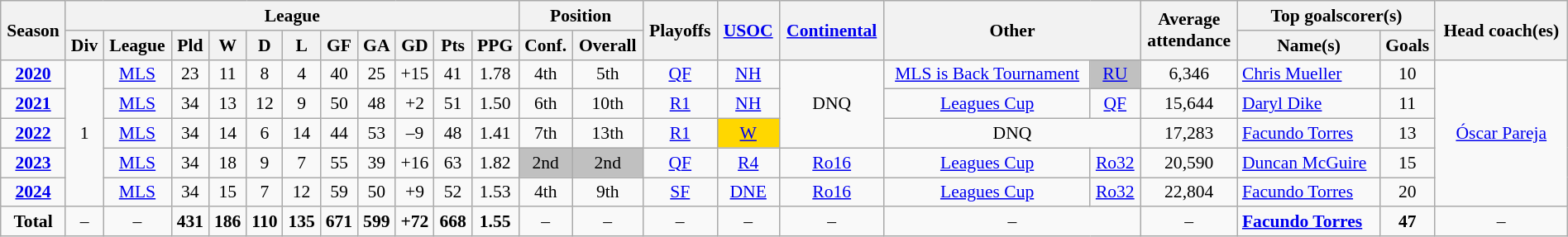<table class="wikitable" style="font-size:90%; text-align:center;" width="100%" cellpadding="4" border="2">
<tr>
<th rowspan="2">Season</th>
<th colspan="11">League</th>
<th colspan="2">Position</th>
<th rowspan="2">Playoffs</th>
<th rowspan="2"><a href='#'>USOC</a></th>
<th rowspan="2"><a href='#'>Continental</a></th>
<th colspan="2" rowspan="2">Other</th>
<th rowspan="2">Average <br> attendance</th>
<th colspan="2">Top goalscorer(s)</th>
<th rowspan="2">Head coach(es)</th>
</tr>
<tr>
<th>Div</th>
<th>League</th>
<th>Pld</th>
<th>W</th>
<th>D</th>
<th>L</th>
<th>GF</th>
<th>GA</th>
<th>GD</th>
<th>Pts</th>
<th>PPG</th>
<th>Conf.</th>
<th>Overall</th>
<th>Name(s)</th>
<th>Goals</th>
</tr>
<tr>
<td><strong><a href='#'>2020</a></strong></td>
<td rowspan="5">1</td>
<td><a href='#'>MLS</a></td>
<td>23</td>
<td>11</td>
<td>8</td>
<td>4</td>
<td>40</td>
<td>25</td>
<td>+15</td>
<td>41</td>
<td>1.78</td>
<td>4th</td>
<td>5th</td>
<td><a href='#'>QF</a></td>
<td><a href='#'>NH</a></td>
<td rowspan="3">DNQ</td>
<td><a href='#'>MLS is Back Tournament</a></td>
<td bgcolor="silver"><a href='#'>RU</a></td>
<td>6,346</td>
<td align="left"> <a href='#'>Chris Mueller</a></td>
<td>10</td>
<td rowspan="5"> <a href='#'>Óscar Pareja</a></td>
</tr>
<tr>
<td><strong><a href='#'>2021</a></strong></td>
<td><a href='#'>MLS</a></td>
<td>34</td>
<td>13</td>
<td>12</td>
<td>9</td>
<td>50</td>
<td>48</td>
<td>+2</td>
<td>51</td>
<td>1.50</td>
<td>6th</td>
<td>10th</td>
<td><a href='#'>R1</a></td>
<td><a href='#'>NH</a></td>
<td><a href='#'>Leagues Cup</a></td>
<td><a href='#'>QF</a></td>
<td>15,644</td>
<td align="left"> <a href='#'>Daryl Dike</a></td>
<td>11</td>
</tr>
<tr>
<td><strong><a href='#'>2022</a></strong></td>
<td><a href='#'>MLS</a></td>
<td>34</td>
<td>14</td>
<td>6</td>
<td>14</td>
<td>44</td>
<td>53</td>
<td>–9</td>
<td>48</td>
<td>1.41</td>
<td>7th</td>
<td>13th</td>
<td><a href='#'>R1</a></td>
<td bgcolor="gold"><a href='#'>W</a></td>
<td colspan="2">DNQ</td>
<td>17,283</td>
<td align="left"> <a href='#'>Facundo Torres</a></td>
<td>13</td>
</tr>
<tr>
<td><strong><a href='#'>2023</a></strong></td>
<td><a href='#'>MLS</a></td>
<td>34</td>
<td>18</td>
<td>9</td>
<td>7</td>
<td>55</td>
<td>39</td>
<td>+16</td>
<td>63</td>
<td>1.82</td>
<td bgcolor="silver">2nd</td>
<td bgcolor="silver">2nd</td>
<td><a href='#'>QF</a></td>
<td><a href='#'>R4</a></td>
<td><a href='#'>Ro16</a></td>
<td><a href='#'>Leagues Cup</a></td>
<td><a href='#'>Ro32</a></td>
<td>20,590</td>
<td align="left"> <a href='#'>Duncan McGuire</a></td>
<td>15</td>
</tr>
<tr>
<td><strong><a href='#'>2024</a></strong></td>
<td><a href='#'>MLS</a></td>
<td>34</td>
<td>15</td>
<td>7</td>
<td>12</td>
<td>59</td>
<td>50</td>
<td>+9</td>
<td>52</td>
<td>1.53</td>
<td>4th</td>
<td>9th</td>
<td><a href='#'>SF</a></td>
<td><a href='#'>DNE</a></td>
<td><a href='#'>Ro16</a></td>
<td><a href='#'>Leagues Cup</a></td>
<td><a href='#'>Ro32</a></td>
<td>22,804</td>
<td align="left"> <a href='#'>Facundo Torres</a></td>
<td>20</td>
</tr>
<tr>
<td><strong>Total</strong></td>
<td>–</td>
<td>–</td>
<td><strong>431</strong> </td>
<td><strong>186</strong> </td>
<td><strong>110</strong> </td>
<td><strong>135</strong> </td>
<td><strong>671</strong> </td>
<td><strong>599</strong> </td>
<td><strong>+72</strong> </td>
<td><strong>668</strong> </td>
<td><strong>1.55</strong> </td>
<td>–</td>
<td>–</td>
<td>–</td>
<td>–</td>
<td>–</td>
<td colspan="2">–</td>
<td>–</td>
<td align="left"> <strong><a href='#'>Facundo Torres</a></strong> </td>
<td><strong>47</strong> </td>
<td>–</td>
</tr>
</table>
